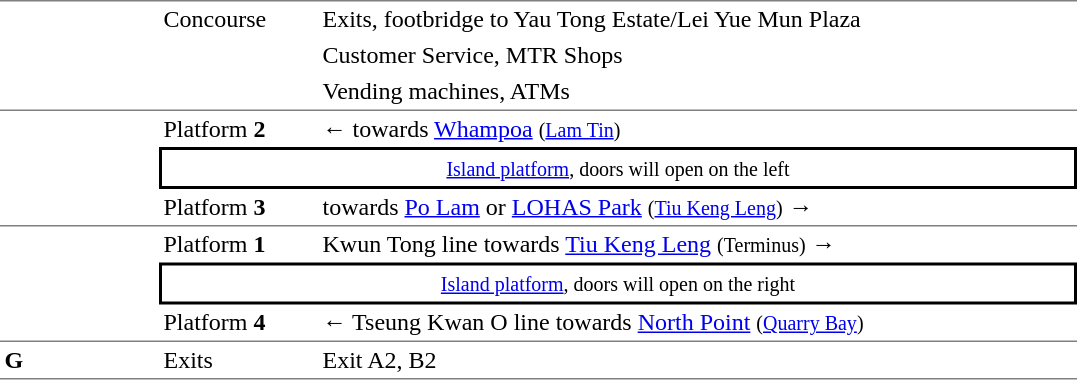<table border=0 cellspacing=0 cellpadding=3>
<tr>
<td style="border-bottom:solid 1px gray;border-top:solid 1px gray;width:100px;vertical-align:top;" rowspan=3><strong></strong></td>
<td style="border-top:solid 1px gray;border-bottom:solid 1px gray;width:100px;vertical-align:top;" rowspan=3>Concourse</td>
<td style="border-top:solid 1px gray;width:500px;vertical-align:top;">Exits, footbridge to Yau Tong Estate/Lei Yue Mun Plaza</td>
</tr>
<tr>
<td>Customer Service, MTR Shops</td>
</tr>
<tr>
<td style="border-bottom:solid 1px gray;">Vending machines, ATMs</td>
</tr>
<tr>
<td style="border-bottom:solid 1px gray;vertical-align:top;" rowspan=3><strong></strong></td>
<td>Platform <span><strong>2</strong></span></td>
<td>←  towards <a href='#'>Whampoa</a> <small>(<a href='#'>Lam Tin</a>)</small></td>
</tr>
<tr>
<td style="border-top:solid 2px black;border-right:solid 2px black;border-left:solid 2px black;border-bottom:solid 2px black;text-align:center;" colspan=2><small><a href='#'>Island platform</a>, doors will open on the left</small></td>
</tr>
<tr>
<td style="border-bottom:solid 1px gray;">Platform <span><strong>3</strong></span></td>
<td style="border-bottom:solid 1px gray;">  towards <a href='#'>Po Lam</a> or <a href='#'>LOHAS Park</a> <small>(<a href='#'>Tiu Keng Leng</a>)</small> →</td>
</tr>
<tr>
<td style="border-bottom:solid 1px gray;vertical-align:top;" rowspan=3><strong></strong></td>
<td>Platform <span><strong>1</strong></span></td>
<td>  Kwun Tong line towards <a href='#'>Tiu Keng Leng</a> <small>(Terminus)</small> →</td>
</tr>
<tr>
<td style="border-top:solid 2px black;border-right:solid 2px black;border-left:solid 2px black;border-bottom:solid 2px black;text-align:center;" colspan=2><small><a href='#'>Island platform</a>, doors will open on the right</small></td>
</tr>
<tr>
<td style="border-bottom:solid 1px gray;">Platform <span><strong>4</strong></span></td>
<td style="border-bottom:solid 1px gray;">←  Tseung Kwan O line towards <a href='#'>North Point</a> <small>(<a href='#'>Quarry Bay</a>)</small></td>
</tr>
<tr>
<td style="border-bottom:solid 1px gray;"><strong>G</strong></td>
<td style="border-bottom:solid 1px gray;">Exits</td>
<td style="border-bottom:solid 1px gray;">Exit A2, B2</td>
<td></td>
</tr>
</table>
